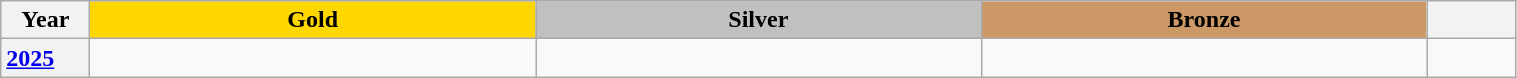<table class="wikitable unsortable" style="text-align:left; width:80%">
<tr>
<th scope="col" style="text-align:center; width:5%">Year</th>
<th scope="col" style="text-align:center; width:25%; background:gold">Gold</th>
<th scope="col" style="text-align:center; width:25%; background:silver">Silver</th>
<th scope="col" style="text-align:center; width:25%; background:#c96">Bronze</th>
<th scope="col" style="text-align:center; width:5%"></th>
</tr>
<tr>
<th scope="row" style="text-align:left"><a href='#'>2025</a></th>
<td></td>
<td></td>
<td></td>
<td></td>
</tr>
</table>
